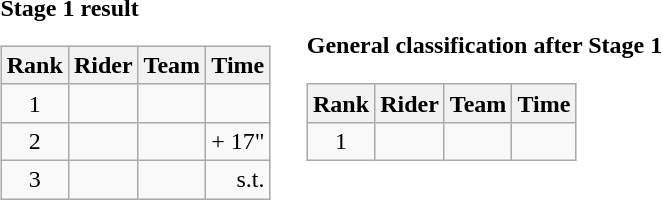<table>
<tr>
<td><strong>Stage 1 result</strong><br><table class="wikitable">
<tr>
<th scope="col">Rank</th>
<th scope="col">Rider</th>
<th scope="col">Team</th>
<th scope="col">Time</th>
</tr>
<tr>
<td style="text-align:center;">1</td>
<td></td>
<td></td>
<td style="text-align:right;"></td>
</tr>
<tr>
<td style="text-align:center;">2</td>
<td></td>
<td></td>
<td style="text-align:right;">+ 17"</td>
</tr>
<tr>
<td style="text-align:center;">3</td>
<td></td>
<td></td>
<td style="text-align:right;">s.t.</td>
</tr>
</table>
</td>
<td></td>
<td><strong>General classification after Stage 1</strong><br><table class="wikitable">
<tr>
<th scope="col">Rank</th>
<th scope="col">Rider</th>
<th scope="col">Team</th>
<th scope="col">Time</th>
</tr>
<tr>
<td style="text-align:center;">1</td>
<td></td>
<td></td>
<td style="text-align:right;"></td>
</tr>
</table>
</td>
</tr>
</table>
